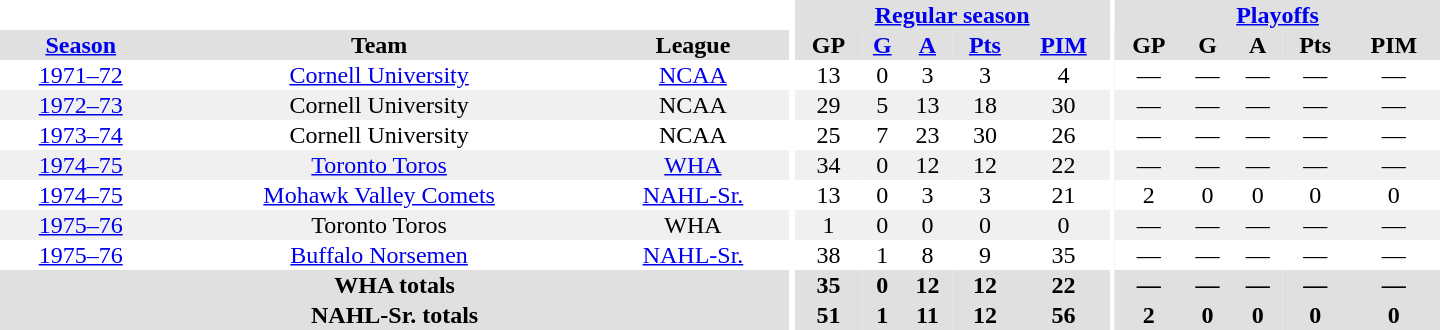<table border="0" cellpadding="1" cellspacing="0" style="text-align:center; width:60em">
<tr bgcolor="#e0e0e0">
<th colspan="3" bgcolor="#ffffff"></th>
<th rowspan="99" bgcolor="#ffffff"></th>
<th colspan="5"><a href='#'>Regular season</a></th>
<th rowspan="99" bgcolor="#ffffff"></th>
<th colspan="5"><a href='#'>Playoffs</a></th>
</tr>
<tr bgcolor="#e0e0e0">
<th><a href='#'>Season</a></th>
<th>Team</th>
<th>League</th>
<th>GP</th>
<th><a href='#'>G</a></th>
<th><a href='#'>A</a></th>
<th><a href='#'>Pts</a></th>
<th><a href='#'>PIM</a></th>
<th>GP</th>
<th>G</th>
<th>A</th>
<th>Pts</th>
<th>PIM</th>
</tr>
<tr>
<td><a href='#'>1971–72</a></td>
<td><a href='#'>Cornell University</a></td>
<td><a href='#'>NCAA</a></td>
<td>13</td>
<td>0</td>
<td>3</td>
<td>3</td>
<td>4</td>
<td>—</td>
<td>—</td>
<td>—</td>
<td>—</td>
<td>—</td>
</tr>
<tr bgcolor="#f0f0f0">
<td><a href='#'>1972–73</a></td>
<td>Cornell University</td>
<td>NCAA</td>
<td>29</td>
<td>5</td>
<td>13</td>
<td>18</td>
<td>30</td>
<td>—</td>
<td>—</td>
<td>—</td>
<td>—</td>
<td>—</td>
</tr>
<tr>
<td><a href='#'>1973–74</a></td>
<td>Cornell University</td>
<td>NCAA</td>
<td>25</td>
<td>7</td>
<td>23</td>
<td>30</td>
<td>26</td>
<td>—</td>
<td>—</td>
<td>—</td>
<td>—</td>
<td>—</td>
</tr>
<tr bgcolor="#f0f0f0">
<td><a href='#'>1974–75</a></td>
<td><a href='#'>Toronto Toros</a></td>
<td><a href='#'>WHA</a></td>
<td>34</td>
<td>0</td>
<td>12</td>
<td>12</td>
<td>22</td>
<td>—</td>
<td>—</td>
<td>—</td>
<td>—</td>
<td>—</td>
</tr>
<tr>
<td><a href='#'>1974–75</a></td>
<td><a href='#'>Mohawk Valley Comets</a></td>
<td><a href='#'>NAHL-Sr.</a></td>
<td>13</td>
<td>0</td>
<td>3</td>
<td>3</td>
<td>21</td>
<td>2</td>
<td>0</td>
<td>0</td>
<td>0</td>
<td>0</td>
</tr>
<tr bgcolor="#f0f0f0">
<td><a href='#'>1975–76</a></td>
<td>Toronto Toros</td>
<td>WHA</td>
<td>1</td>
<td>0</td>
<td>0</td>
<td>0</td>
<td>0</td>
<td>—</td>
<td>—</td>
<td>—</td>
<td>—</td>
<td>—</td>
</tr>
<tr>
<td><a href='#'>1975–76</a></td>
<td><a href='#'>Buffalo Norsemen</a></td>
<td><a href='#'>NAHL-Sr.</a></td>
<td>38</td>
<td>1</td>
<td>8</td>
<td>9</td>
<td>35</td>
<td>—</td>
<td>—</td>
<td>—</td>
<td>—</td>
<td>—</td>
</tr>
<tr>
</tr>
<tr ALIGN="center" bgcolor="#e0e0e0">
<th colspan="3">WHA totals</th>
<th ALIGN="center">35</th>
<th ALIGN="center">0</th>
<th ALIGN="center">12</th>
<th ALIGN="center">12</th>
<th ALIGN="center">22</th>
<th ALIGN="center">—</th>
<th ALIGN="center">—</th>
<th ALIGN="center">—</th>
<th ALIGN="center">—</th>
<th ALIGN="center">—</th>
</tr>
<tr>
</tr>
<tr ALIGN="center" bgcolor="#e0e0e0">
<th colspan="3">NAHL-Sr. totals</th>
<th ALIGN="center">51</th>
<th ALIGN="center">1</th>
<th ALIGN="center">11</th>
<th ALIGN="center">12</th>
<th ALIGN="center">56</th>
<th ALIGN="center">2</th>
<th ALIGN="center">0</th>
<th ALIGN="center">0</th>
<th ALIGN="center">0</th>
<th ALIGN="center">0</th>
</tr>
</table>
